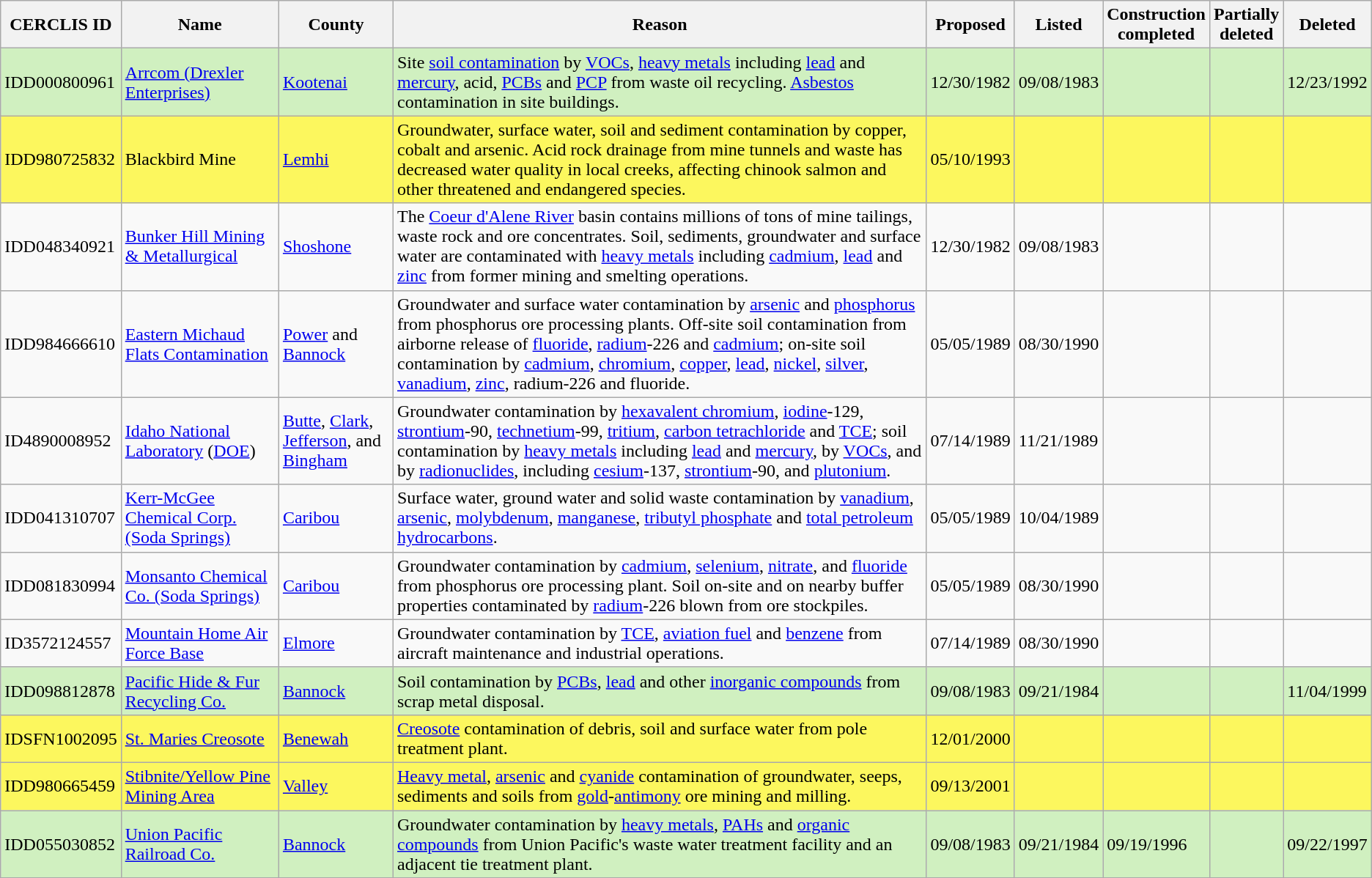<table class="wikitable sortable">
<tr>
<th>CERCLIS ID</th>
<th>Name</th>
<th>County</th>
<th>Reason</th>
<th>Proposed</th>
<th>Listed</th>
<th>Construction<br>completed</th>
<th>Partially<br>deleted</th>
<th>Deleted</th>
</tr>
<tr style="background:#d0f0c0">
<td>IDD000800961</td>
<td><a href='#'>Arrcom (Drexler Enterprises)</a></td>
<td><a href='#'>Kootenai</a></td>
<td>Site <a href='#'>soil contamination</a> by <a href='#'>VOCs</a>, <a href='#'>heavy metals</a> including <a href='#'>lead</a> and <a href='#'>mercury</a>, acid, <a href='#'>PCBs</a> and <a href='#'>PCP</a> from waste oil recycling. <a href='#'>Asbestos</a> contamination in site buildings.</td>
<td>12/30/1982</td>
<td>09/08/1983</td>
<td></td>
<td></td>
<td>12/23/1992</td>
</tr>
<tr style="background:#fcf75e">
<td>IDD980725832</td>
<td>Blackbird Mine</td>
<td><a href='#'>Lemhi</a></td>
<td>Groundwater, surface water, soil and sediment contamination by copper, cobalt and arsenic.  Acid rock drainage from mine tunnels and waste has decreased water quality in local creeks, affecting chinook salmon and other threatened and endangered species.</td>
<td>05/10/1993</td>
<td></td>
<td></td>
<td></td>
<td></td>
</tr>
<tr>
<td>IDD048340921</td>
<td><a href='#'>Bunker Hill Mining & Metallurgical</a></td>
<td><a href='#'>Shoshone</a></td>
<td>The <a href='#'>Coeur d'Alene River</a> basin contains millions of tons of mine tailings, waste rock and ore concentrates.  Soil, sediments, groundwater and surface water are contaminated with <a href='#'>heavy metals</a> including <a href='#'>cadmium</a>, <a href='#'>lead</a> and <a href='#'>zinc</a> from former mining and smelting operations.</td>
<td>12/30/1982</td>
<td>09/08/1983</td>
<td></td>
<td></td>
<td></td>
</tr>
<tr>
<td>IDD984666610</td>
<td><a href='#'>Eastern Michaud Flats Contamination</a></td>
<td><a href='#'>Power</a> and <a href='#'>Bannock</a></td>
<td>Groundwater and surface water contamination by <a href='#'>arsenic</a> and <a href='#'>phosphorus</a> from phosphorus ore processing plants.  Off-site soil contamination from airborne release of <a href='#'>fluoride</a>, <a href='#'>radium</a>-226 and <a href='#'>cadmium</a>; on-site soil contamination by <a href='#'>cadmium</a>, <a href='#'>chromium</a>, <a href='#'>copper</a>, <a href='#'>lead</a>, <a href='#'>nickel</a>, <a href='#'>silver</a>, <a href='#'>vanadium</a>, <a href='#'>zinc</a>, radium-226 and fluoride.</td>
<td>05/05/1989</td>
<td>08/30/1990</td>
<td></td>
<td></td>
<td></td>
</tr>
<tr>
<td>ID4890008952</td>
<td><a href='#'>Idaho National Laboratory</a> (<a href='#'>DOE</a>)</td>
<td><a href='#'>Butte</a>, <a href='#'>Clark</a>, <a href='#'>Jefferson</a>, and <a href='#'>Bingham</a></td>
<td>Groundwater contamination by <a href='#'>hexavalent chromium</a>, <a href='#'>iodine</a>-129, <a href='#'>strontium</a>-90, <a href='#'>technetium</a>-99, <a href='#'>tritium</a>, <a href='#'>carbon tetrachloride</a> and <a href='#'>TCE</a>; soil contamination by <a href='#'>heavy metals</a> including <a href='#'>lead</a> and <a href='#'>mercury</a>, by <a href='#'>VOCs</a>, and by <a href='#'>radionuclides</a>, including <a href='#'>cesium</a>-137, <a href='#'>strontium</a>-90, and <a href='#'>plutonium</a>.</td>
<td>07/14/1989</td>
<td>11/21/1989</td>
<td></td>
<td></td>
<td></td>
</tr>
<tr>
<td>IDD041310707</td>
<td><a href='#'>Kerr-McGee Chemical Corp. (Soda Springs)</a></td>
<td><a href='#'>Caribou</a></td>
<td>Surface water, ground water and solid waste contamination by <a href='#'>vanadium</a>, <a href='#'>arsenic</a>, <a href='#'>molybdenum</a>, <a href='#'>manganese</a>, <a href='#'>tributyl phosphate</a> and <a href='#'>total petroleum hydrocarbons</a>.</td>
<td>05/05/1989</td>
<td>10/04/1989</td>
<td></td>
<td></td>
<td></td>
</tr>
<tr>
<td>IDD081830994</td>
<td><a href='#'>Monsanto Chemical Co. (Soda Springs)</a></td>
<td><a href='#'>Caribou</a></td>
<td>Groundwater contamination by <a href='#'>cadmium</a>, <a href='#'>selenium</a>, <a href='#'>nitrate</a>, and <a href='#'>fluoride</a> from phosphorus ore processing plant.  Soil on-site and on nearby buffer properties contaminated by <a href='#'>radium</a>-226 blown from ore stockpiles.</td>
<td>05/05/1989</td>
<td>08/30/1990</td>
<td></td>
<td></td>
<td></td>
</tr>
<tr>
<td>ID3572124557</td>
<td><a href='#'>Mountain Home Air Force Base</a></td>
<td><a href='#'>Elmore</a></td>
<td>Groundwater contamination by <a href='#'>TCE</a>, <a href='#'>aviation fuel</a> and <a href='#'>benzene</a> from aircraft maintenance and industrial operations.</td>
<td>07/14/1989</td>
<td>08/30/1990</td>
<td></td>
<td></td>
<td></td>
</tr>
<tr style="background:#d0f0c0">
<td>IDD098812878</td>
<td><a href='#'>Pacific Hide & Fur Recycling Co.</a></td>
<td><a href='#'>Bannock</a></td>
<td>Soil contamination by <a href='#'>PCBs</a>, <a href='#'>lead</a> and other <a href='#'>inorganic compounds</a> from scrap metal disposal.</td>
<td>09/08/1983</td>
<td>09/21/1984</td>
<td></td>
<td></td>
<td>11/04/1999</td>
</tr>
<tr style="background:#fcf75e">
<td>IDSFN1002095</td>
<td><a href='#'>St. Maries Creosote</a></td>
<td><a href='#'>Benewah</a></td>
<td><a href='#'>Creosote</a> contamination of debris, soil and surface water from pole treatment plant.</td>
<td>12/01/2000</td>
<td></td>
<td></td>
<td></td>
<td></td>
</tr>
<tr style="background:#fcf75e">
<td>IDD980665459</td>
<td><a href='#'>Stibnite/Yellow Pine Mining Area</a></td>
<td><a href='#'>Valley</a></td>
<td><a href='#'>Heavy metal</a>, <a href='#'>arsenic</a> and <a href='#'>cyanide</a> contamination of groundwater, seeps, sediments and soils from <a href='#'>gold</a>-<a href='#'>antimony</a> ore mining and milling.</td>
<td>09/13/2001</td>
<td></td>
<td></td>
<td></td>
<td></td>
</tr>
<tr style="background:#d0f0c0">
<td>IDD055030852</td>
<td><a href='#'>Union Pacific Railroad Co.</a></td>
<td><a href='#'>Bannock</a></td>
<td>Groundwater contamination by <a href='#'>heavy metals</a>, <a href='#'>PAHs</a> and <a href='#'>organic compounds</a> from Union Pacific's waste water treatment facility and an adjacent tie treatment plant.</td>
<td>09/08/1983</td>
<td>09/21/1984</td>
<td>09/19/1996</td>
<td></td>
<td>09/22/1997</td>
</tr>
<tr>
</tr>
</table>
